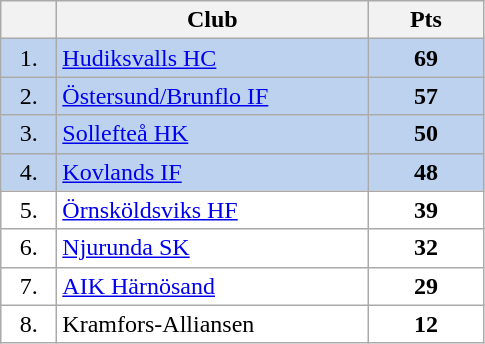<table class="wikitable">
<tr>
<th width="30"></th>
<th width="200">Club</th>
<th width="70">Pts</th>
</tr>
<tr bgcolor="#BCD2EE" align="center">
<td>1.</td>
<td align="left"><a href='#'>Hudiksvalls HC</a></td>
<td><strong>69</strong></td>
</tr>
<tr bgcolor="#BCD2EE" align="center">
<td>2.</td>
<td align="left"><a href='#'>Östersund/Brunflo IF</a></td>
<td><strong>57</strong></td>
</tr>
<tr bgcolor="#BCD2EE" align="center">
<td>3.</td>
<td align="left"><a href='#'>Sollefteå HK</a></td>
<td><strong>50</strong></td>
</tr>
<tr bgcolor="#BCD2EE" align="center">
<td>4.</td>
<td align="left"><a href='#'>Kovlands IF</a></td>
<td><strong>48</strong></td>
</tr>
<tr bgcolor="#FFFFFF" align="center">
<td>5.</td>
<td align="left"><a href='#'>Örnsköldsviks HF</a></td>
<td><strong>39</strong></td>
</tr>
<tr bgcolor="#FFFFFF" align="center">
<td>6.</td>
<td align="left"><a href='#'>Njurunda SK</a></td>
<td><strong>32</strong></td>
</tr>
<tr bgcolor="#FFFFFF" align="center">
<td>7.</td>
<td align="left"><a href='#'>AIK Härnösand</a></td>
<td><strong>29</strong></td>
</tr>
<tr bgcolor="#FFFFFF" align="center">
<td>8.</td>
<td align="left">Kramfors-Alliansen</td>
<td><strong>12</strong></td>
</tr>
</table>
